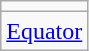<table class="wikitable">
<tr>
<td></td>
</tr>
<tr>
<td><a href='#'>Equator</a></td>
</tr>
</table>
